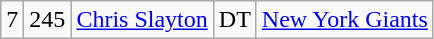<table class="wikitable" style="text-align:center">
<tr>
<td>7</td>
<td>245</td>
<td><a href='#'>Chris Slayton</a></td>
<td>DT</td>
<td><a href='#'>New York Giants</a></td>
</tr>
</table>
